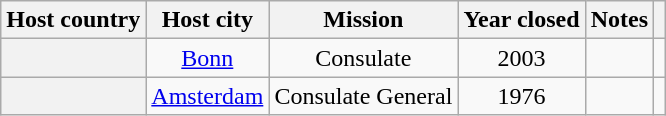<table class="wikitable plainrowheaders" style="text-align:center;">
<tr>
<th scope="col">Host country</th>
<th scope="col">Host city</th>
<th scope="col">Mission</th>
<th scope="col">Year closed</th>
<th scope="col">Notes</th>
<th scope="col"></th>
</tr>
<tr>
<th scope="row"></th>
<td><a href='#'>Bonn</a></td>
<td>Consulate</td>
<td>2003</td>
<td></td>
<td></td>
</tr>
<tr>
<th scope="row"></th>
<td><a href='#'>Amsterdam</a></td>
<td>Consulate General</td>
<td>1976</td>
<td></td>
<td></td>
</tr>
</table>
